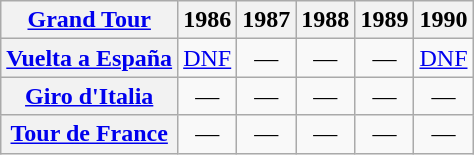<table class="wikitable plainrowheaders">
<tr>
<th scope="col"><a href='#'>Grand Tour</a></th>
<th scope="col">1986</th>
<th scope="col">1987</th>
<th scope="col">1988</th>
<th scope="col">1989</th>
<th scope="col">1990</th>
</tr>
<tr style="text-align:center;">
<th scope="row"> <a href='#'>Vuelta a España</a></th>
<td><a href='#'>DNF</a></td>
<td>—</td>
<td>—</td>
<td>—</td>
<td><a href='#'>DNF</a></td>
</tr>
<tr style="text-align:center;">
<th scope="row"> <a href='#'>Giro d'Italia</a></th>
<td>—</td>
<td>—</td>
<td>—</td>
<td>—</td>
<td>—</td>
</tr>
<tr style="text-align:center;">
<th scope="row"> <a href='#'>Tour de France</a></th>
<td>—</td>
<td>—</td>
<td>—</td>
<td>—</td>
<td>—</td>
</tr>
</table>
